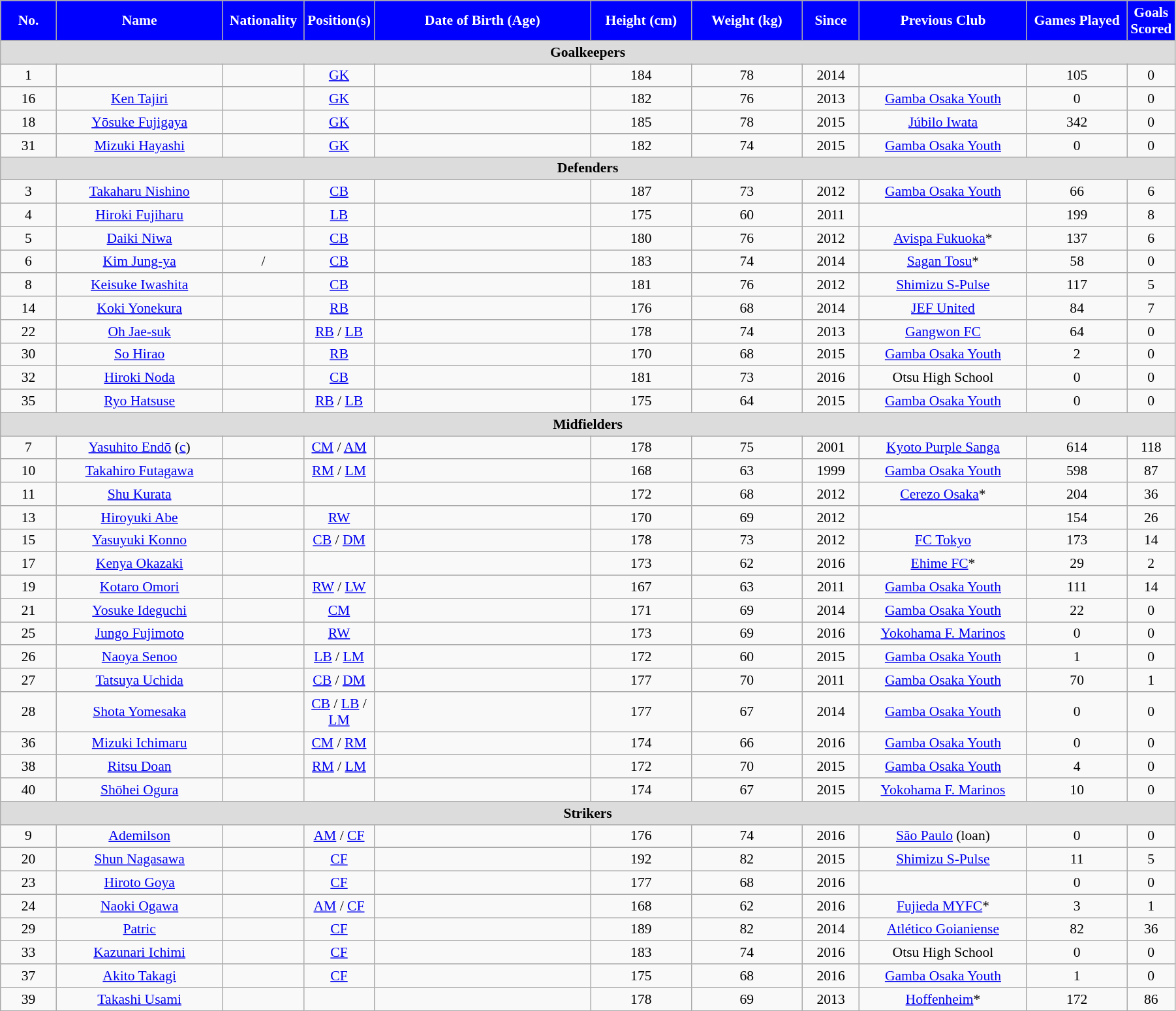<table class="wikitable" style="text-align:center; font-size:90%; width:95%;">
<tr>
<th style="background:#00f; width:5%; color:white; text-align:center;">No.</th>
<th style="background:#00f; width:15%; color:white; text-align:center;">Name</th>
<th style="background:#00f; width:7%; color:white; text-align:center;">Nationality</th>
<th style="background:#00f; width:5%; color:white; text-align:center;">Position(s)</th>
<th style="background:#00f; width:20%; color:white; text-align:center;">Date of Birth (Age)</th>
<th style="background:#00f; width:9%; color:white; text-align:centre;">Height (cm)</th>
<th style="background:#00f; width:10%; color:white; text-align:centre;">Weight (kg)</th>
<th style="background:#00f; width:5%; color:white; text-align:center;">Since</th>
<th style="background:#00f; width:15%; color:white; text-align:centre;">Previous Club</th>
<th style="background:#00f; width:10%; color:white; text-align:center;">Games Played</th>
<th style="background:#00f; width:5%; color:white; text-align:center;">Goals Scored</th>
</tr>
<tr>
<th colspan=11 style="background:#dcdcdc; text-align:center;">Goalkeepers</th>
</tr>
<tr>
<td>1</td>
<td></td>
<td></td>
<td><a href='#'>GK</a></td>
<td></td>
<td>184</td>
<td>78</td>
<td>2014</td>
<td></td>
<td>105</td>
<td>0</td>
</tr>
<tr>
<td>16</td>
<td><a href='#'>Ken Tajiri</a></td>
<td></td>
<td><a href='#'>GK</a></td>
<td></td>
<td>182</td>
<td>76</td>
<td>2013</td>
<td><a href='#'>Gamba Osaka Youth</a></td>
<td>0</td>
<td>0</td>
</tr>
<tr>
<td>18</td>
<td><a href='#'>Yōsuke Fujigaya</a></td>
<td></td>
<td><a href='#'>GK</a></td>
<td></td>
<td>185</td>
<td>78</td>
<td>2015</td>
<td><a href='#'>Júbilo Iwata</a></td>
<td>342</td>
<td>0</td>
</tr>
<tr>
<td>31</td>
<td><a href='#'>Mizuki Hayashi</a></td>
<td></td>
<td><a href='#'>GK</a></td>
<td></td>
<td>182</td>
<td>74</td>
<td>2015</td>
<td><a href='#'>Gamba Osaka Youth</a></td>
<td>0</td>
<td>0</td>
</tr>
<tr>
<th colspan=11 style="background:#dcdcdc; text-align:center;">Defenders</th>
</tr>
<tr>
<td>3</td>
<td><a href='#'>Takaharu Nishino</a></td>
<td></td>
<td><a href='#'>CB</a></td>
<td></td>
<td>187</td>
<td>73</td>
<td>2012</td>
<td><a href='#'>Gamba Osaka Youth</a></td>
<td>66</td>
<td>6</td>
</tr>
<tr>
<td>4</td>
<td><a href='#'>Hiroki Fujiharu</a></td>
<td></td>
<td><a href='#'>LB</a></td>
<td></td>
<td>175</td>
<td>60</td>
<td>2011</td>
<td></td>
<td>199</td>
<td>8</td>
</tr>
<tr>
<td>5</td>
<td><a href='#'>Daiki Niwa</a></td>
<td></td>
<td><a href='#'>CB</a></td>
<td></td>
<td>180</td>
<td>76</td>
<td>2012</td>
<td><a href='#'>Avispa Fukuoka</a>*</td>
<td>137</td>
<td>6</td>
</tr>
<tr>
<td>6</td>
<td><a href='#'>Kim Jung-ya</a></td>
<td>/</td>
<td><a href='#'>CB</a></td>
<td></td>
<td>183</td>
<td>74</td>
<td>2014</td>
<td><a href='#'>Sagan Tosu</a>*</td>
<td>58</td>
<td>0</td>
</tr>
<tr>
<td>8</td>
<td><a href='#'>Keisuke Iwashita</a></td>
<td></td>
<td><a href='#'>CB</a></td>
<td></td>
<td>181</td>
<td>76</td>
<td>2012</td>
<td><a href='#'>Shimizu S-Pulse</a></td>
<td>117</td>
<td>5</td>
</tr>
<tr>
<td>14</td>
<td><a href='#'>Koki Yonekura</a></td>
<td></td>
<td><a href='#'>RB</a></td>
<td></td>
<td>176</td>
<td>68</td>
<td>2014</td>
<td><a href='#'>JEF United</a></td>
<td>84</td>
<td>7</td>
</tr>
<tr>
<td>22</td>
<td><a href='#'>Oh Jae-suk</a></td>
<td></td>
<td><a href='#'>RB</a> / <a href='#'>LB</a></td>
<td></td>
<td>178</td>
<td>74</td>
<td>2013</td>
<td> <a href='#'>Gangwon FC</a></td>
<td>64</td>
<td>0</td>
</tr>
<tr>
<td>30</td>
<td><a href='#'>So Hirao</a></td>
<td></td>
<td><a href='#'>RB</a></td>
<td></td>
<td>170</td>
<td>68</td>
<td>2015</td>
<td><a href='#'>Gamba Osaka Youth</a></td>
<td>2</td>
<td>0</td>
</tr>
<tr>
<td>32</td>
<td><a href='#'>Hiroki Noda</a></td>
<td></td>
<td><a href='#'>CB</a></td>
<td></td>
<td>181</td>
<td>73</td>
<td>2016</td>
<td>Otsu High School</td>
<td>0</td>
<td>0</td>
</tr>
<tr>
<td>35</td>
<td><a href='#'>Ryo Hatsuse</a></td>
<td></td>
<td><a href='#'>RB</a> / <a href='#'>LB</a></td>
<td></td>
<td>175</td>
<td>64</td>
<td>2015</td>
<td><a href='#'>Gamba Osaka Youth</a></td>
<td>0</td>
<td>0</td>
</tr>
<tr>
<th colspan=11 style="background:#dcdcdc; text-align:center;">Midfielders</th>
</tr>
<tr>
<td>7</td>
<td><a href='#'>Yasuhito Endō</a> (<a href='#'>c</a>)</td>
<td></td>
<td><a href='#'>CM</a> / <a href='#'>AM</a></td>
<td></td>
<td>178</td>
<td>75</td>
<td>2001</td>
<td><a href='#'>Kyoto Purple Sanga</a></td>
<td>614</td>
<td>118</td>
</tr>
<tr>
<td>10</td>
<td><a href='#'>Takahiro Futagawa</a></td>
<td></td>
<td><a href='#'>RM</a> / <a href='#'>LM</a></td>
<td></td>
<td>168</td>
<td>63</td>
<td>1999</td>
<td><a href='#'>Gamba Osaka Youth</a></td>
<td>598</td>
<td>87</td>
</tr>
<tr>
<td>11</td>
<td><a href='#'>Shu Kurata</a></td>
<td></td>
<td></td>
<td></td>
<td>172</td>
<td>68</td>
<td>2012</td>
<td><a href='#'>Cerezo Osaka</a>*</td>
<td>204</td>
<td>36</td>
</tr>
<tr>
<td>13</td>
<td><a href='#'>Hiroyuki Abe</a></td>
<td></td>
<td><a href='#'>RW</a></td>
<td></td>
<td>170</td>
<td>69</td>
<td>2012</td>
<td></td>
<td>154</td>
<td>26</td>
</tr>
<tr>
<td>15</td>
<td><a href='#'>Yasuyuki Konno</a></td>
<td></td>
<td><a href='#'>CB</a> / <a href='#'>DM</a></td>
<td></td>
<td>178</td>
<td>73</td>
<td>2012</td>
<td><a href='#'>FC Tokyo</a></td>
<td>173</td>
<td>14</td>
</tr>
<tr>
<td>17</td>
<td><a href='#'>Kenya Okazaki</a></td>
<td></td>
<td></td>
<td></td>
<td>173</td>
<td>62</td>
<td>2016</td>
<td><a href='#'>Ehime FC</a>*</td>
<td>29</td>
<td>2</td>
</tr>
<tr>
<td>19</td>
<td><a href='#'>Kotaro Omori</a></td>
<td></td>
<td><a href='#'>RW</a> / <a href='#'>LW</a></td>
<td></td>
<td>167</td>
<td>63</td>
<td>2011</td>
<td><a href='#'>Gamba Osaka Youth</a></td>
<td>111</td>
<td>14</td>
</tr>
<tr>
<td>21</td>
<td><a href='#'>Yosuke Ideguchi</a></td>
<td></td>
<td><a href='#'>CM</a></td>
<td></td>
<td>171</td>
<td>69</td>
<td>2014</td>
<td><a href='#'>Gamba Osaka Youth</a></td>
<td>22</td>
<td>0</td>
</tr>
<tr>
<td>25</td>
<td><a href='#'>Jungo Fujimoto</a></td>
<td></td>
<td><a href='#'>RW</a></td>
<td></td>
<td>173</td>
<td>69</td>
<td>2016</td>
<td><a href='#'>Yokohama F. Marinos</a></td>
<td>0</td>
<td>0</td>
</tr>
<tr>
<td>26</td>
<td><a href='#'>Naoya Senoo</a></td>
<td></td>
<td><a href='#'>LB</a> / <a href='#'>LM</a></td>
<td></td>
<td>172</td>
<td>60</td>
<td>2015</td>
<td><a href='#'>Gamba Osaka Youth</a></td>
<td>1</td>
<td>0</td>
</tr>
<tr>
<td>27</td>
<td><a href='#'>Tatsuya Uchida</a></td>
<td></td>
<td><a href='#'>CB</a> / <a href='#'>DM</a></td>
<td></td>
<td>177</td>
<td>70</td>
<td>2011</td>
<td><a href='#'>Gamba Osaka Youth</a></td>
<td>70</td>
<td>1</td>
</tr>
<tr>
<td>28</td>
<td><a href='#'>Shota Yomesaka</a></td>
<td></td>
<td><a href='#'>CB</a> / <a href='#'>LB</a> / <a href='#'>LM</a></td>
<td></td>
<td>177</td>
<td>67</td>
<td>2014</td>
<td><a href='#'>Gamba Osaka Youth</a></td>
<td>0</td>
<td>0</td>
</tr>
<tr>
<td>36</td>
<td><a href='#'>Mizuki Ichimaru</a></td>
<td></td>
<td><a href='#'>CM</a> / <a href='#'>RM</a></td>
<td></td>
<td>174</td>
<td>66</td>
<td>2016</td>
<td><a href='#'>Gamba Osaka Youth</a></td>
<td>0</td>
<td>0</td>
</tr>
<tr>
<td>38</td>
<td><a href='#'>Ritsu Doan</a></td>
<td></td>
<td><a href='#'>RM</a> / <a href='#'>LM</a></td>
<td></td>
<td>172</td>
<td>70</td>
<td>2015</td>
<td><a href='#'>Gamba Osaka Youth</a></td>
<td>4</td>
<td>0</td>
</tr>
<tr>
<td>40</td>
<td><a href='#'>Shōhei Ogura</a></td>
<td></td>
<td></td>
<td></td>
<td>174</td>
<td>67</td>
<td>2015</td>
<td><a href='#'>Yokohama F. Marinos</a></td>
<td>10</td>
<td>0</td>
</tr>
<tr>
<th colspan=11 style="background:#dcdcdc; text-align:center;">Strikers</th>
</tr>
<tr>
<td>9</td>
<td><a href='#'>Ademilson</a></td>
<td></td>
<td><a href='#'>AM</a> / <a href='#'>CF</a></td>
<td></td>
<td>176</td>
<td>74</td>
<td>2016</td>
<td> <a href='#'>São Paulo</a> (loan)</td>
<td>0</td>
<td>0</td>
</tr>
<tr>
<td>20</td>
<td><a href='#'>Shun Nagasawa</a></td>
<td></td>
<td><a href='#'>CF</a></td>
<td></td>
<td>192</td>
<td>82</td>
<td>2015</td>
<td><a href='#'>Shimizu S-Pulse</a></td>
<td>11</td>
<td>5</td>
</tr>
<tr>
<td>23</td>
<td><a href='#'>Hiroto Goya</a></td>
<td></td>
<td><a href='#'>CF</a></td>
<td></td>
<td>177</td>
<td>68</td>
<td>2016</td>
<td></td>
<td>0</td>
<td>0</td>
</tr>
<tr>
<td>24</td>
<td><a href='#'>Naoki Ogawa</a></td>
<td></td>
<td><a href='#'>AM</a> / <a href='#'>CF</a></td>
<td></td>
<td>168</td>
<td>62</td>
<td>2016</td>
<td><a href='#'>Fujieda MYFC</a>*</td>
<td>3</td>
<td>1</td>
</tr>
<tr>
<td>29</td>
<td><a href='#'>Patric</a></td>
<td></td>
<td><a href='#'>CF</a></td>
<td></td>
<td>189</td>
<td>82</td>
<td>2014</td>
<td> <a href='#'>Atlético Goianiense</a></td>
<td>82</td>
<td>36</td>
</tr>
<tr>
<td>33</td>
<td><a href='#'>Kazunari Ichimi</a></td>
<td></td>
<td><a href='#'>CF</a></td>
<td></td>
<td>183</td>
<td>74</td>
<td>2016</td>
<td>Otsu High School</td>
<td>0</td>
<td>0</td>
</tr>
<tr>
<td>37</td>
<td><a href='#'>Akito Takagi</a></td>
<td></td>
<td><a href='#'>CF</a></td>
<td></td>
<td>175</td>
<td>68</td>
<td>2016</td>
<td><a href='#'>Gamba Osaka Youth</a></td>
<td>1</td>
<td>0</td>
</tr>
<tr>
<td>39</td>
<td><a href='#'>Takashi Usami</a></td>
<td></td>
<td></td>
<td></td>
<td>178</td>
<td>69</td>
<td>2013</td>
<td> <a href='#'>Hoffenheim</a>*</td>
<td>172</td>
<td>86</td>
</tr>
</table>
